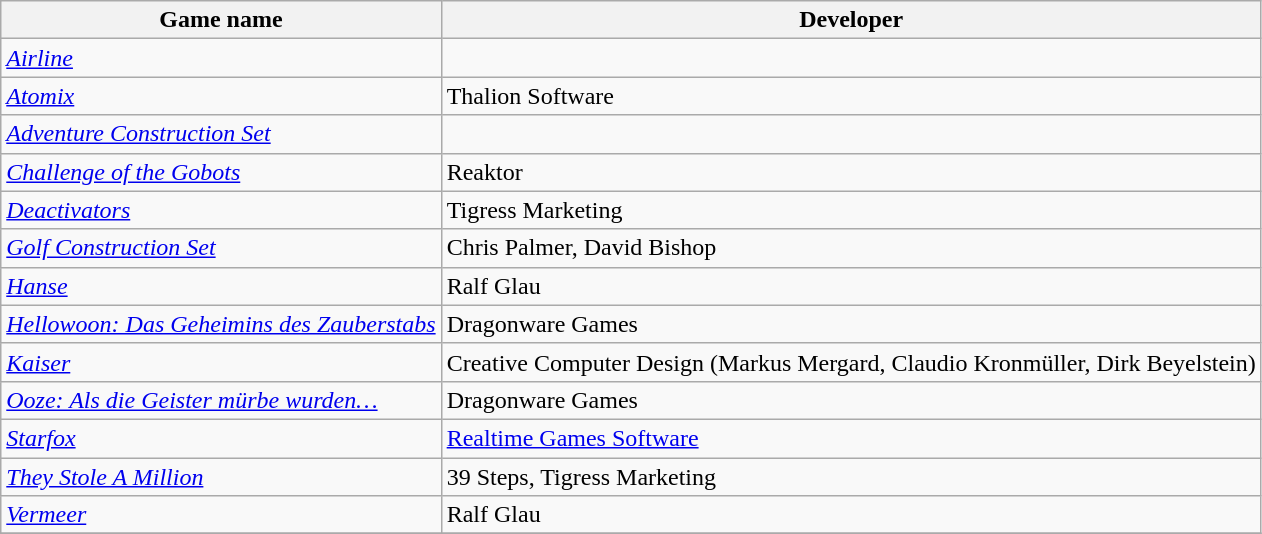<table class="wikitable">
<tr>
<th>Game name</th>
<th>Developer</th>
</tr>
<tr>
<td><em><a href='#'>Airline</a></em></td>
<td></td>
</tr>
<tr>
<td><em><a href='#'>Atomix</a></em></td>
<td>Thalion Software</td>
</tr>
<tr>
<td><em><a href='#'>Adventure Construction Set</a></em></td>
<td></td>
</tr>
<tr>
<td><em><a href='#'>Challenge of the Gobots</a></em></td>
<td>Reaktor</td>
</tr>
<tr>
<td><em><a href='#'>Deactivators</a></em></td>
<td>Tigress Marketing</td>
</tr>
<tr>
<td><em><a href='#'>Golf Construction Set</a></em></td>
<td>Chris Palmer, David Bishop</td>
</tr>
<tr>
<td><em><a href='#'>Hanse</a></em></td>
<td>Ralf Glau</td>
</tr>
<tr>
<td><em><a href='#'>Hellowoon: Das Geheimins des Zauberstabs</a></em></td>
<td>Dragonware Games</td>
</tr>
<tr>
<td><em><a href='#'>Kaiser</a></em></td>
<td>Creative Computer Design (Markus Mergard, Claudio Kronmüller, Dirk Beyelstein)</td>
</tr>
<tr>
<td><em><a href='#'>Ooze: Als die Geister mürbe wurden…</a></em></td>
<td>Dragonware Games</td>
</tr>
<tr>
<td><em><a href='#'>Starfox</a></em></td>
<td><a href='#'>Realtime Games Software</a></td>
</tr>
<tr>
<td><em><a href='#'>They Stole A Million</a></em></td>
<td>39 Steps, Tigress Marketing</td>
</tr>
<tr>
<td><em><a href='#'>Vermeer</a></em></td>
<td>Ralf Glau</td>
</tr>
<tr>
</tr>
</table>
